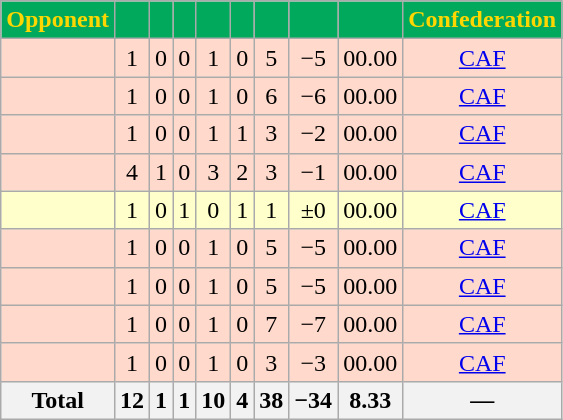<table class="wikitable sortable" style="text-align:center;">
<tr>
<th style="background-color:#00A95C;color:#FFD700">Opponent</th>
<th style="background-color:#00A95C;color:#FFD700"></th>
<th style="background-color:#00A95C;color:#FFD700"></th>
<th style="background-color:#00A95C;color:#FFD700"></th>
<th style="background-color:#00A95C;color:#FFD700"></th>
<th style="background-color:#00A95C;color:#FFD700"></th>
<th style="background-color:#00A95C;color:#FFD700"></th>
<th style="background-color:#00A95C;color:#FFD700"></th>
<th style="background-color:#00A95C;color:#FFD700"></th>
<th style="background-color:#00A95C;color:#FFD700">Confederation</th>
</tr>
<tr bgcolor=FFDACC>
<td style="text-align:left;"></td>
<td>1</td>
<td>0</td>
<td>0</td>
<td>1</td>
<td>0</td>
<td>5</td>
<td>−5</td>
<td>00.00</td>
<td><a href='#'>CAF</a></td>
</tr>
<tr bgcolor=FFDACC>
<td style="text-align:left;"></td>
<td>1</td>
<td>0</td>
<td>0</td>
<td>1</td>
<td>0</td>
<td>6</td>
<td>−6</td>
<td>00.00</td>
<td><a href='#'>CAF</a></td>
</tr>
<tr bgcolor=FFDACC>
<td style="text-align:left;"></td>
<td>1</td>
<td>0</td>
<td>0</td>
<td>1</td>
<td>1</td>
<td>3</td>
<td>−2</td>
<td>00.00</td>
<td><a href='#'>CAF</a></td>
</tr>
<tr bgcolor=FFDACC>
<td style="text-align:left;"></td>
<td>4</td>
<td>1</td>
<td>0</td>
<td>3</td>
<td>2</td>
<td>3</td>
<td>−1</td>
<td>00.00</td>
<td><a href='#'>CAF</a></td>
</tr>
<tr bgcolor=FFFFCC>
<td style="text-align:left;"></td>
<td>1</td>
<td>0</td>
<td>1</td>
<td>0</td>
<td>1</td>
<td>1</td>
<td>±0</td>
<td>00.00</td>
<td><a href='#'>CAF</a></td>
</tr>
<tr bgcolor=FFDACC>
<td style="text-align:left;"></td>
<td>1</td>
<td>0</td>
<td>0</td>
<td>1</td>
<td>0</td>
<td>5</td>
<td>−5</td>
<td>00.00</td>
<td><a href='#'>CAF</a></td>
</tr>
<tr bgcolor=FFDACC>
<td style="text-align:left;"></td>
<td>1</td>
<td>0</td>
<td>0</td>
<td>1</td>
<td>0</td>
<td>5</td>
<td>−5</td>
<td>00.00</td>
<td><a href='#'>CAF</a></td>
</tr>
<tr bgcolor=FFDACC>
<td style="text-align:left;"></td>
<td>1</td>
<td>0</td>
<td>0</td>
<td>1</td>
<td>0</td>
<td>7</td>
<td>−7</td>
<td>00.00</td>
<td><a href='#'>CAF</a></td>
</tr>
<tr bgcolor=FFDACC>
<td style="text-align:left;"></td>
<td>1</td>
<td>0</td>
<td>0</td>
<td>1</td>
<td>0</td>
<td>3</td>
<td>−3</td>
<td>00.00</td>
<td><a href='#'>CAF</a></td>
</tr>
<tr>
<th>Total</th>
<th>12</th>
<th>1</th>
<th>1</th>
<th>10</th>
<th>4</th>
<th>38</th>
<th>−34</th>
<th>8.33</th>
<th>—</th>
</tr>
</table>
